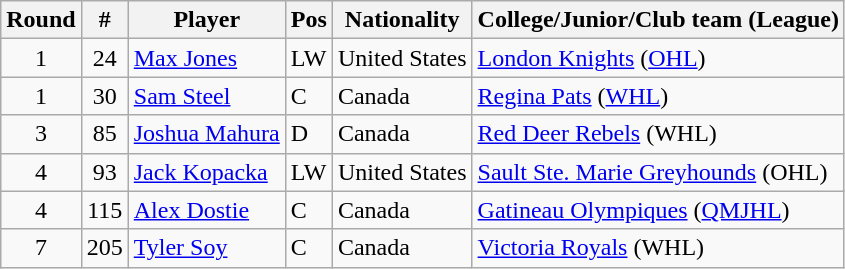<table class="wikitable">
<tr>
<th>Round</th>
<th>#</th>
<th>Player</th>
<th>Pos</th>
<th>Nationality</th>
<th>College/Junior/Club team (League)</th>
</tr>
<tr>
<td style="text-align:center">1</td>
<td style="text-align:center">24</td>
<td><a href='#'>Max Jones</a></td>
<td>LW</td>
<td> United States</td>
<td><a href='#'>London Knights</a> (<a href='#'>OHL</a>)</td>
</tr>
<tr>
<td style="text-align:center">1</td>
<td style="text-align:center">30</td>
<td><a href='#'>Sam Steel</a></td>
<td>C</td>
<td> Canada</td>
<td><a href='#'>Regina Pats</a> (<a href='#'>WHL</a>)</td>
</tr>
<tr>
<td style="text-align:center">3</td>
<td style="text-align:center">85</td>
<td><a href='#'>Joshua Mahura</a></td>
<td>D</td>
<td> Canada</td>
<td><a href='#'>Red Deer Rebels</a> (WHL)</td>
</tr>
<tr>
<td style="text-align:center">4</td>
<td style="text-align:center">93</td>
<td><a href='#'>Jack Kopacka</a></td>
<td>LW</td>
<td> United States</td>
<td><a href='#'>Sault Ste. Marie Greyhounds</a> (OHL)</td>
</tr>
<tr>
<td style="text-align:center">4</td>
<td style="text-align:center">115</td>
<td><a href='#'>Alex Dostie</a></td>
<td>C</td>
<td> Canada</td>
<td><a href='#'>Gatineau Olympiques</a> (<a href='#'>QMJHL</a>)</td>
</tr>
<tr>
<td style="text-align:center">7</td>
<td style="text-align:center">205</td>
<td><a href='#'>Tyler Soy</a></td>
<td>C</td>
<td> Canada</td>
<td><a href='#'>Victoria Royals</a> (WHL)</td>
</tr>
</table>
